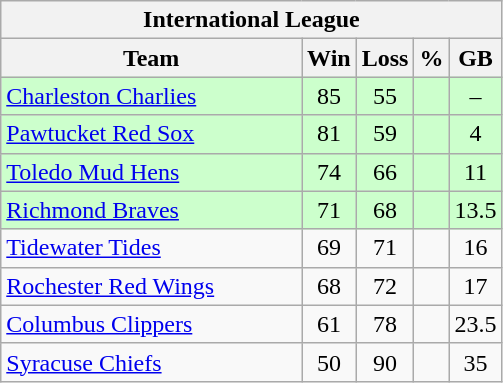<table class="wikitable">
<tr>
<th colspan="5">International League</th>
</tr>
<tr>
<th width="60%">Team</th>
<th>Win</th>
<th>Loss</th>
<th>%</th>
<th>GB</th>
</tr>
<tr align=center bgcolor=ccffcc>
<td align=left><a href='#'>Charleston Charlies</a></td>
<td>85</td>
<td>55</td>
<td></td>
<td>–</td>
</tr>
<tr align=center bgcolor=ccffcc>
<td align=left><a href='#'>Pawtucket Red Sox</a></td>
<td>81</td>
<td>59</td>
<td></td>
<td>4</td>
</tr>
<tr align=center bgcolor=ccffcc>
<td align=left><a href='#'>Toledo Mud Hens</a></td>
<td>74</td>
<td>66</td>
<td></td>
<td>11</td>
</tr>
<tr align=center bgcolor=ccffcc>
<td align=left><a href='#'>Richmond Braves</a></td>
<td>71</td>
<td>68</td>
<td></td>
<td>13.5</td>
</tr>
<tr align=center>
<td align=left><a href='#'>Tidewater Tides</a></td>
<td>69</td>
<td>71</td>
<td></td>
<td>16</td>
</tr>
<tr align=center>
<td align=left><a href='#'>Rochester Red Wings</a></td>
<td>68</td>
<td>72</td>
<td></td>
<td>17</td>
</tr>
<tr align=center>
<td align=left><a href='#'>Columbus Clippers</a></td>
<td>61</td>
<td>78</td>
<td></td>
<td>23.5</td>
</tr>
<tr align=center>
<td align=left><a href='#'>Syracuse Chiefs</a></td>
<td>50</td>
<td>90</td>
<td></td>
<td>35</td>
</tr>
</table>
